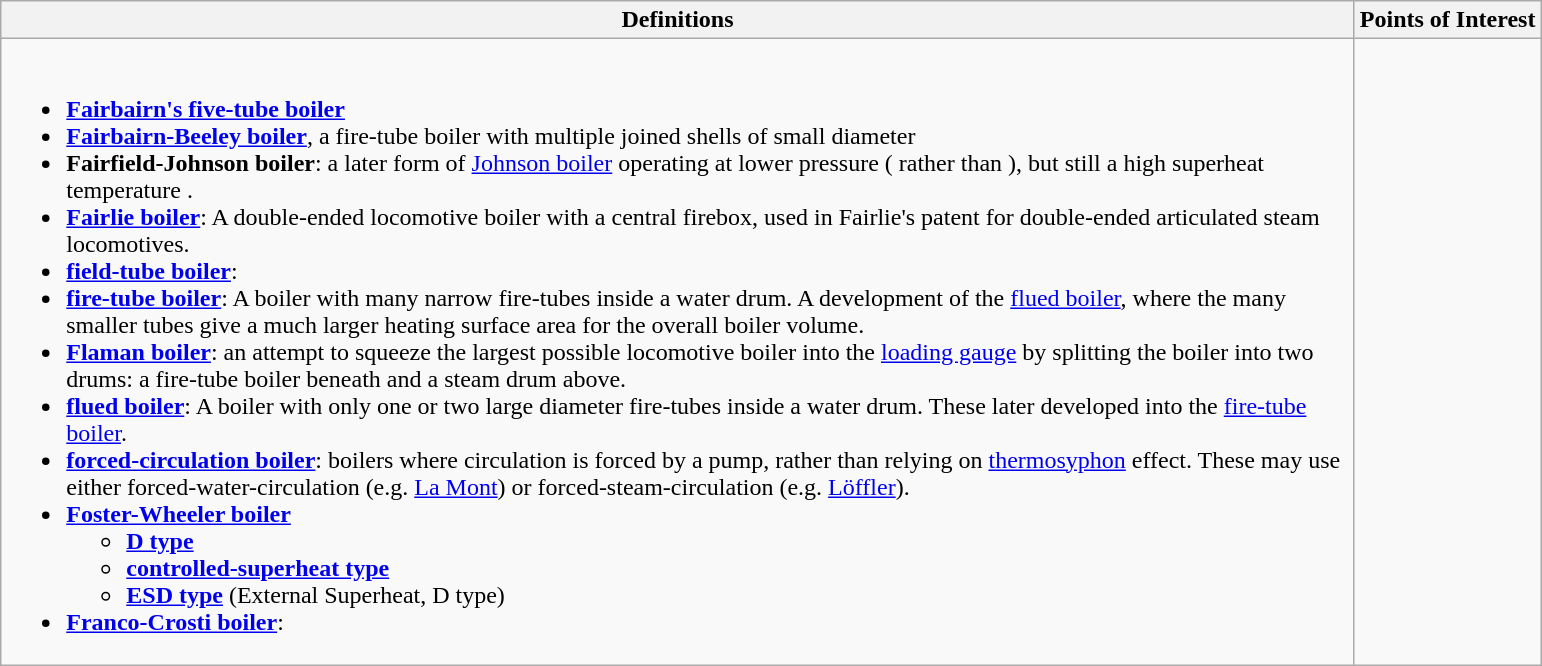<table class="wikitable">
<tr>
<th>Definitions </th>
<th>Points of Interest </th>
</tr>
<tr>
<td width="895"><br><ul><li><strong><a href='#'>Fairbairn's five-tube boiler</a></strong></li><li><strong><a href='#'>Fairbairn-Beeley boiler</a></strong>, a fire-tube boiler with multiple joined shells of small diameter</li><li><strong>Fairfield-Johnson boiler</strong>: a later form of <a href='#'>Johnson boiler</a> operating at lower pressure ( rather than ), but still a high superheat temperature .</li><li><strong><a href='#'>Fairlie boiler</a></strong>: A double-ended locomotive boiler with a central firebox, used in Fairlie's patent for double-ended articulated steam locomotives.</li><li><strong><a href='#'>field-tube boiler</a></strong>:</li><li><strong><a href='#'>fire-tube boiler</a></strong>: A boiler with many narrow fire-tubes inside a water drum. A development of the <a href='#'>flued boiler</a>, where the many smaller tubes give a much larger heating surface area for the overall boiler volume.</li><li><strong><a href='#'>Flaman boiler</a></strong>: an attempt to squeeze the largest possible locomotive boiler into the <a href='#'>loading gauge</a> by splitting the boiler into two drums: a fire-tube boiler beneath and a steam drum above.</li><li><strong><a href='#'>flued boiler</a></strong>: A boiler with only one or two large diameter fire-tubes inside a water drum. These later developed into the <a href='#'>fire-tube boiler</a>.</li><li><strong><a href='#'>forced-circulation boiler</a></strong>: boilers where circulation is forced by a pump, rather than relying on <a href='#'>thermosyphon</a> effect. These may use either forced-water-circulation (e.g. <a href='#'>La Mont</a>) or forced-steam-circulation (e.g. <a href='#'>Löffler</a>).</li><li><strong><a href='#'>Foster-Wheeler boiler</a></strong> <ul><li><strong><a href='#'>D type</a></strong></li><li><strong><a href='#'>controlled-superheat type</a></strong></li><li><strong><a href='#'>ESD type</a></strong> (External Superheat, D type)</li></ul></li><li><strong><a href='#'>Franco-Crosti boiler</a></strong>:</li></ul></td>
<td><br></td>
</tr>
</table>
